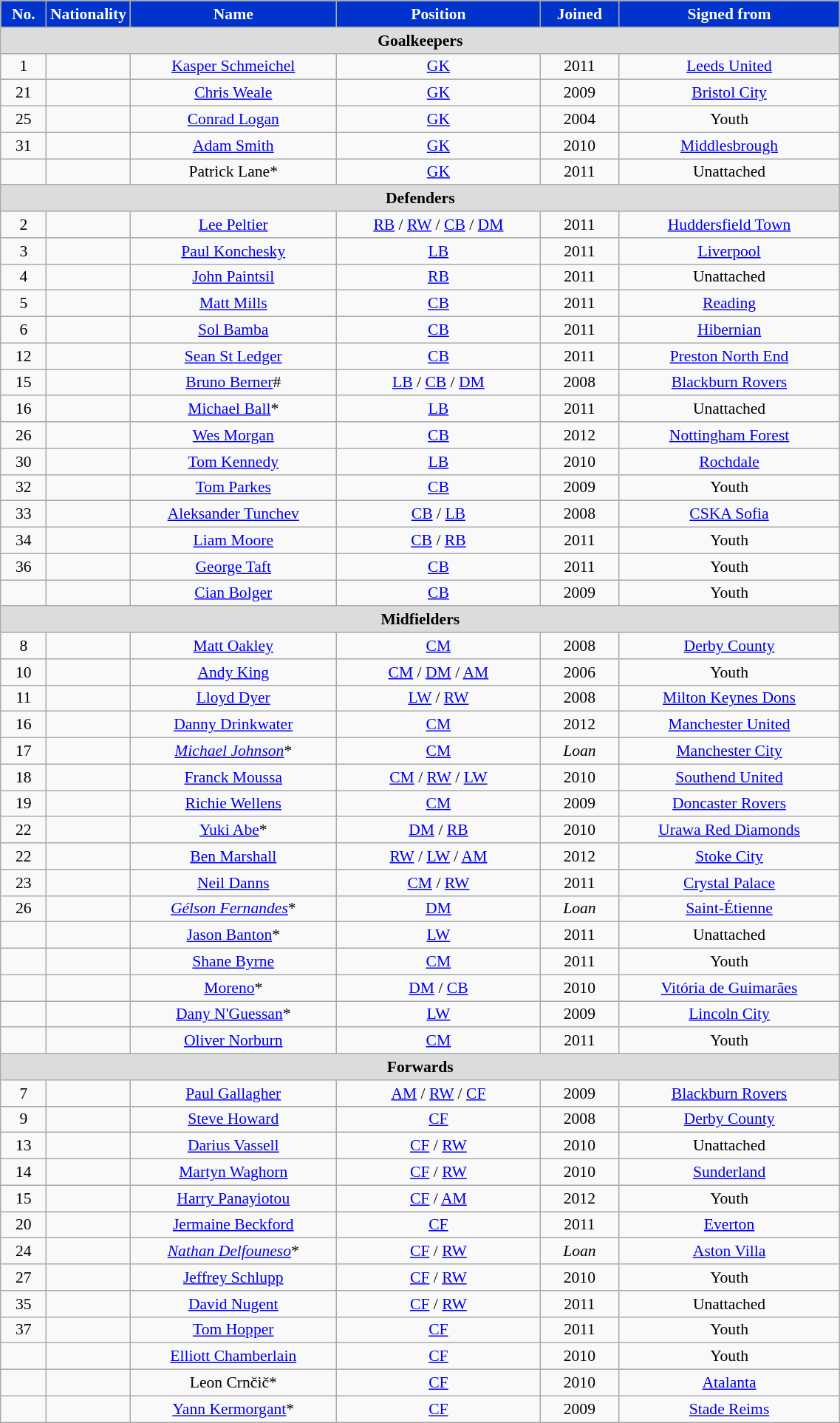<table class="wikitable" style="text-align:center; font-size:90%; width:60%">
<tr>
<th style="background:#03c; color:white;">No.</th>
<th style="background:#03c; color:white; width:55px;">Nationality</th>
<th style="background:#03c; color:white;">Name</th>
<th style="background:#03c; color:white;">Position</th>
<th style="background:#03c; color:white;">Joined</th>
<th style="background:#03c; color:white;">Signed from</th>
</tr>
<tr>
<th colspan="6"  style="background:#DCDCDC;">Goalkeepers</th>
</tr>
<tr>
<td>1</td>
<td></td>
<td><a href='#'>Kasper Schmeichel</a></td>
<td><a href='#'>GK</a></td>
<td>2011</td>
<td> <a href='#'>Leeds United</a></td>
</tr>
<tr>
<td>21</td>
<td></td>
<td><a href='#'>Chris Weale</a></td>
<td><a href='#'>GK</a></td>
<td>2009</td>
<td> <a href='#'>Bristol City</a></td>
</tr>
<tr>
<td>25</td>
<td></td>
<td><a href='#'>Conrad Logan</a></td>
<td><a href='#'>GK</a></td>
<td>2004</td>
<td>Youth</td>
</tr>
<tr>
<td>31</td>
<td></td>
<td><a href='#'>Adam Smith</a></td>
<td><a href='#'>GK</a></td>
<td>2010</td>
<td> <a href='#'>Middlesbrough</a></td>
</tr>
<tr>
<td></td>
<td></td>
<td [Patrick Lane (footballer)>Patrick Lane*</td>
<td><a href='#'>GK</a></td>
<td>2011</td>
<td>Unattached</td>
</tr>
<tr>
<th colspan="6"  style="background:#DCDCDC;">Defenders</th>
</tr>
<tr>
<td>2</td>
<td></td>
<td><a href='#'>Lee Peltier</a></td>
<td><a href='#'>RB</a> / <a href='#'>RW</a> / <a href='#'>CB</a> / <a href='#'>DM</a></td>
<td>2011</td>
<td> <a href='#'>Huddersfield Town</a></td>
</tr>
<tr>
<td>3</td>
<td></td>
<td><a href='#'>Paul Konchesky</a></td>
<td><a href='#'>LB</a></td>
<td>2011</td>
<td> <a href='#'>Liverpool</a></td>
</tr>
<tr>
<td>4</td>
<td></td>
<td><a href='#'>John Paintsil</a></td>
<td><a href='#'>RB</a></td>
<td>2011</td>
<td>Unattached</td>
</tr>
<tr>
<td>5</td>
<td></td>
<td><a href='#'>Matt Mills</a></td>
<td><a href='#'>CB</a></td>
<td>2011</td>
<td> <a href='#'>Reading</a></td>
</tr>
<tr>
<td>6</td>
<td></td>
<td><a href='#'>Sol Bamba</a></td>
<td><a href='#'>CB</a></td>
<td>2011</td>
<td> <a href='#'>Hibernian</a></td>
</tr>
<tr>
<td>12</td>
<td></td>
<td><a href='#'>Sean St Ledger</a></td>
<td><a href='#'>CB</a></td>
<td>2011</td>
<td> <a href='#'>Preston North End</a></td>
</tr>
<tr>
<td>15</td>
<td></td>
<td><a href='#'>Bruno Berner</a>#</td>
<td><a href='#'>LB</a> / <a href='#'>CB</a> / <a href='#'>DM</a></td>
<td>2008</td>
<td> <a href='#'>Blackburn Rovers</a></td>
</tr>
<tr>
<td>16</td>
<td></td>
<td><a href='#'>Michael Ball</a>*</td>
<td><a href='#'>LB</a></td>
<td>2011</td>
<td>Unattached</td>
</tr>
<tr>
<td>26</td>
<td></td>
<td><a href='#'>Wes Morgan</a></td>
<td><a href='#'>CB</a></td>
<td>2012</td>
<td> <a href='#'>Nottingham Forest</a></td>
</tr>
<tr>
<td>30</td>
<td></td>
<td><a href='#'>Tom Kennedy</a></td>
<td><a href='#'>LB</a></td>
<td>2010</td>
<td> <a href='#'>Rochdale</a></td>
</tr>
<tr>
<td>32</td>
<td></td>
<td><a href='#'>Tom Parkes</a></td>
<td><a href='#'>CB</a></td>
<td>2009</td>
<td>Youth</td>
</tr>
<tr>
<td>33</td>
<td></td>
<td><a href='#'>Aleksander Tunchev</a></td>
<td><a href='#'>CB</a> / <a href='#'>LB</a></td>
<td>2008</td>
<td> <a href='#'>CSKA Sofia</a></td>
</tr>
<tr>
<td>34</td>
<td></td>
<td><a href='#'>Liam Moore</a></td>
<td><a href='#'>CB</a> / <a href='#'>RB</a></td>
<td>2011</td>
<td>Youth</td>
</tr>
<tr>
<td>36</td>
<td></td>
<td><a href='#'>George Taft</a></td>
<td><a href='#'>CB</a></td>
<td>2011</td>
<td>Youth</td>
</tr>
<tr>
<td></td>
<td></td>
<td><a href='#'>Cian Bolger</a></td>
<td><a href='#'>CB</a></td>
<td>2009</td>
<td>Youth</td>
</tr>
<tr>
<th colspan="6"  style="background:#DCDCDC;">Midfielders</th>
</tr>
<tr>
<td>8</td>
<td></td>
<td><a href='#'>Matt Oakley</a></td>
<td><a href='#'>CM</a></td>
<td>2008</td>
<td> <a href='#'>Derby County</a></td>
</tr>
<tr>
<td>10</td>
<td></td>
<td><a href='#'>Andy King</a></td>
<td><a href='#'>CM</a> / <a href='#'>DM</a> / <a href='#'>AM</a></td>
<td>2006</td>
<td>Youth</td>
</tr>
<tr>
<td>11</td>
<td></td>
<td><a href='#'>Lloyd Dyer</a></td>
<td><a href='#'>LW</a> / <a href='#'>RW</a></td>
<td>2008</td>
<td> <a href='#'>Milton Keynes Dons</a></td>
</tr>
<tr>
<td>16</td>
<td></td>
<td><a href='#'>Danny Drinkwater</a></td>
<td><a href='#'>CM</a></td>
<td>2012</td>
<td> <a href='#'>Manchester United</a></td>
</tr>
<tr>
<td>17</td>
<td></td>
<td><em><a href='#'>Michael Johnson</a></em>*</td>
<td><a href='#'>CM</a></td>
<td><em>Loan</em></td>
<td> <a href='#'>Manchester City</a></td>
</tr>
<tr>
<td>18</td>
<td></td>
<td><a href='#'>Franck Moussa</a></td>
<td><a href='#'>CM</a> / <a href='#'>RW</a> / <a href='#'>LW</a></td>
<td>2010</td>
<td> <a href='#'>Southend United</a></td>
</tr>
<tr>
<td>19</td>
<td></td>
<td><a href='#'>Richie Wellens</a></td>
<td><a href='#'>CM</a></td>
<td>2009</td>
<td> <a href='#'>Doncaster Rovers</a></td>
</tr>
<tr>
<td>22</td>
<td></td>
<td><a href='#'>Yuki Abe</a>*</td>
<td><a href='#'>DM</a> / <a href='#'>RB</a></td>
<td>2010</td>
<td> <a href='#'>Urawa Red Diamonds</a></td>
</tr>
<tr>
<td>22</td>
<td></td>
<td><a href='#'>Ben Marshall</a></td>
<td><a href='#'>RW</a> / <a href='#'>LW</a> / <a href='#'>AM</a></td>
<td>2012</td>
<td> <a href='#'>Stoke City</a></td>
</tr>
<tr>
<td>23</td>
<td></td>
<td><a href='#'>Neil Danns</a></td>
<td><a href='#'>CM</a> / <a href='#'>RW</a></td>
<td>2011</td>
<td> <a href='#'>Crystal Palace</a></td>
</tr>
<tr>
<td>26</td>
<td></td>
<td><em><a href='#'>Gélson Fernandes</a></em>*</td>
<td><a href='#'>DM</a></td>
<td><em>Loan</em></td>
<td> <a href='#'>Saint-Étienne</a></td>
</tr>
<tr>
<td></td>
<td></td>
<td><a href='#'>Jason Banton</a>*</td>
<td><a href='#'>LW</a></td>
<td>2011</td>
<td>Unattached</td>
</tr>
<tr>
<td></td>
<td></td>
<td><a href='#'>Shane Byrne</a></td>
<td><a href='#'>CM</a></td>
<td>2011</td>
<td>Youth</td>
</tr>
<tr>
<td></td>
<td></td>
<td><a href='#'>Moreno</a>*</td>
<td><a href='#'>DM</a> / <a href='#'>CB</a></td>
<td>2010</td>
<td> <a href='#'>Vitória de Guimarães</a></td>
</tr>
<tr>
<td></td>
<td></td>
<td><a href='#'>Dany N'Guessan</a>*</td>
<td><a href='#'>LW</a></td>
<td>2009</td>
<td> <a href='#'>Lincoln City</a></td>
</tr>
<tr>
<td></td>
<td></td>
<td><a href='#'>Oliver Norburn</a></td>
<td><a href='#'>CM</a></td>
<td>2011</td>
<td>Youth</td>
</tr>
<tr>
<th colspan="6"  style="background:#DCDCDC;">Forwards</th>
</tr>
<tr>
<td>7</td>
<td></td>
<td><a href='#'>Paul Gallagher</a></td>
<td><a href='#'>AM</a> / <a href='#'>RW</a> / <a href='#'>CF</a></td>
<td>2009</td>
<td> <a href='#'>Blackburn Rovers</a></td>
</tr>
<tr>
<td>9</td>
<td></td>
<td><a href='#'>Steve Howard</a></td>
<td><a href='#'>CF</a></td>
<td>2008</td>
<td> <a href='#'>Derby County</a></td>
</tr>
<tr>
<td>13</td>
<td></td>
<td><a href='#'>Darius Vassell</a></td>
<td><a href='#'>CF</a> / <a href='#'>RW</a></td>
<td>2010</td>
<td>Unattached</td>
</tr>
<tr>
<td>14</td>
<td></td>
<td><a href='#'>Martyn Waghorn</a></td>
<td><a href='#'>CF</a> / <a href='#'>RW</a></td>
<td>2010</td>
<td> <a href='#'>Sunderland</a></td>
</tr>
<tr>
<td>15</td>
<td></td>
<td><a href='#'>Harry Panayiotou</a></td>
<td><a href='#'>CF</a> / <a href='#'>AM</a></td>
<td>2012</td>
<td>Youth</td>
</tr>
<tr>
<td>20</td>
<td></td>
<td><a href='#'>Jermaine Beckford</a></td>
<td><a href='#'>CF</a></td>
<td>2011</td>
<td> <a href='#'>Everton</a></td>
</tr>
<tr>
<td>24</td>
<td></td>
<td><em><a href='#'>Nathan Delfouneso</a></em>*</td>
<td><a href='#'>CF</a> / <a href='#'>RW</a></td>
<td><em>Loan</em></td>
<td> <a href='#'>Aston Villa</a></td>
</tr>
<tr>
<td>27</td>
<td></td>
<td><a href='#'>Jeffrey Schlupp</a></td>
<td><a href='#'>CF</a> / <a href='#'>RW</a></td>
<td>2010</td>
<td>Youth</td>
</tr>
<tr>
<td>35</td>
<td></td>
<td><a href='#'>David Nugent</a></td>
<td><a href='#'>CF</a> / <a href='#'>RW</a></td>
<td>2011</td>
<td>Unattached</td>
</tr>
<tr>
<td>37</td>
<td></td>
<td><a href='#'>Tom Hopper</a></td>
<td><a href='#'>CF</a></td>
<td>2011</td>
<td>Youth</td>
</tr>
<tr>
<td></td>
<td></td>
<td><a href='#'>Elliott Chamberlain</a></td>
<td><a href='#'>CF</a></td>
<td>2010</td>
<td>Youth</td>
</tr>
<tr>
<td></td>
<td></td>
<td>Leon Crnčič*</td>
<td><a href='#'>CF</a></td>
<td>2010</td>
<td> <a href='#'>Atalanta</a></td>
</tr>
<tr>
<td></td>
<td></td>
<td><a href='#'>Yann Kermorgant</a>*</td>
<td><a href='#'>CF</a></td>
<td>2009</td>
<td><a href='#'>Stade Reims</a></td>
</tr>
</table>
